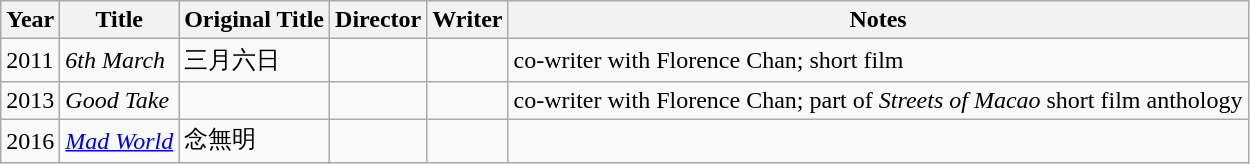<table class="wikitable">
<tr>
<th>Year</th>
<th>Title</th>
<th>Original Title</th>
<th>Director</th>
<th>Writer</th>
<th>Notes</th>
</tr>
<tr>
<td>2011</td>
<td><em>6th March</em></td>
<td>三月六日</td>
<td></td>
<td></td>
<td>co-writer with Florence Chan; short film</td>
</tr>
<tr>
<td>2013</td>
<td><em>Good Take</em></td>
<td></td>
<td></td>
<td></td>
<td>co-writer with Florence Chan; part of <em>Streets of Macao</em> short film anthology</td>
</tr>
<tr>
<td>2016</td>
<td><a href='#'><em>Mad World</em></a></td>
<td>念無明</td>
<td></td>
<td></td>
<td></td>
</tr>
</table>
